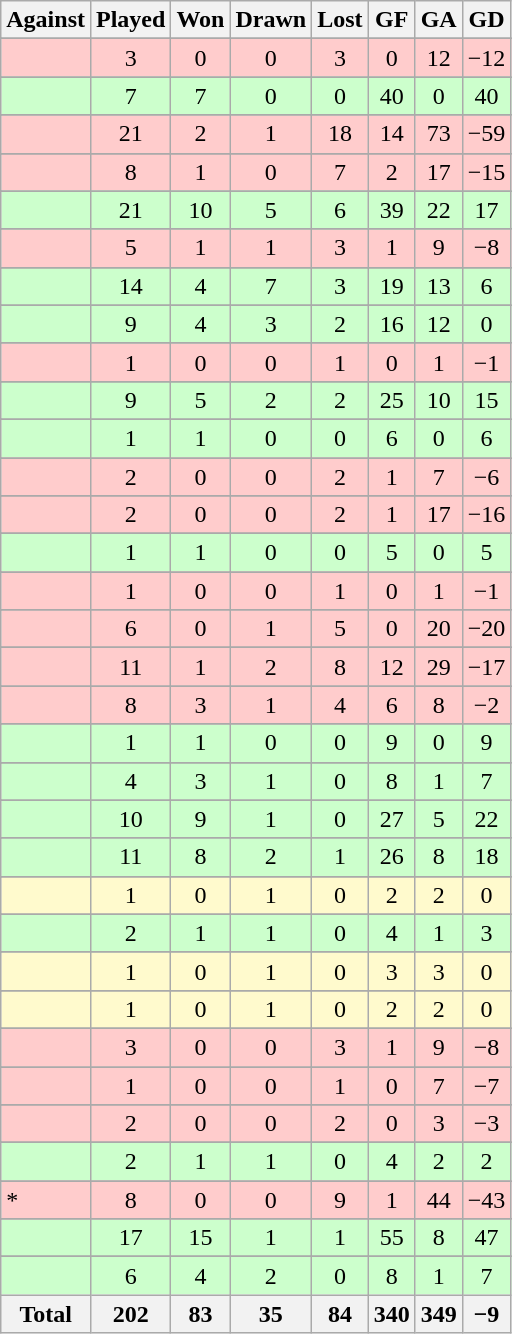<table class="sortable wikitable" style="text-align:center">
<tr>
<th>Against</th>
<th>Played</th>
<th>Won</th>
<th>Drawn</th>
<th>Lost</th>
<th>GF</th>
<th>GA</th>
<th>GD</th>
</tr>
<tr>
</tr>
<tr bgcolor=#FFCCCC>
<td style="text-align:left;"></td>
<td>3</td>
<td>0</td>
<td>0</td>
<td>3</td>
<td>0</td>
<td>12</td>
<td>−12</td>
</tr>
<tr>
</tr>
<tr bgcolor=#CCFFCC>
<td style="text-align:left;"></td>
<td>7</td>
<td>7</td>
<td>0</td>
<td>0</td>
<td>40</td>
<td>0</td>
<td>40</td>
</tr>
<tr>
</tr>
<tr bgcolor=#FFCCCC>
<td style="text-align:left;"></td>
<td>21</td>
<td>2</td>
<td>1</td>
<td>18</td>
<td>14</td>
<td>73</td>
<td>−59</td>
</tr>
<tr>
</tr>
<tr bgcolor=#FFCCCC>
<td style="text-align:left;"></td>
<td>8</td>
<td>1</td>
<td>0</td>
<td>7</td>
<td>2</td>
<td>17</td>
<td>−15</td>
</tr>
<tr>
</tr>
<tr bgcolor=#CCFFCC>
<td style="text-align:left;"></td>
<td>21</td>
<td>10</td>
<td>5</td>
<td>6</td>
<td>39</td>
<td>22</td>
<td>17</td>
</tr>
<tr>
</tr>
<tr bgcolor=#FFCCCC>
<td style="text-align:left;"></td>
<td>5</td>
<td>1</td>
<td>1</td>
<td>3</td>
<td>1</td>
<td>9</td>
<td>−8</td>
</tr>
<tr>
</tr>
<tr bgcolor=#CCFFCC>
<td style="text-align:left;"></td>
<td>14</td>
<td>4</td>
<td>7</td>
<td>3</td>
<td>19</td>
<td>13</td>
<td>6</td>
</tr>
<tr>
</tr>
<tr bgcolor=#CCFFCC>
<td style="text-align:left;"></td>
<td>9</td>
<td>4</td>
<td>3</td>
<td>2</td>
<td>16</td>
<td>12</td>
<td>0</td>
</tr>
<tr>
</tr>
<tr bgcolor=#FFCCCC>
<td style="text-align:left;"></td>
<td>1</td>
<td>0</td>
<td>0</td>
<td>1</td>
<td>0</td>
<td>1</td>
<td>−1</td>
</tr>
<tr>
</tr>
<tr bgcolor=#CCFFCC>
<td style="text-align:left;"></td>
<td>9</td>
<td>5</td>
<td>2</td>
<td>2</td>
<td>25</td>
<td>10</td>
<td>15</td>
</tr>
<tr>
</tr>
<tr bgcolor=#CCFFCC>
<td style="text-align:left;"></td>
<td>1</td>
<td>1</td>
<td>0</td>
<td>0</td>
<td>6</td>
<td>0</td>
<td>6</td>
</tr>
<tr>
</tr>
<tr bgcolor=#FFCCCC>
<td style="text-align:left;"></td>
<td>2</td>
<td>0</td>
<td>0</td>
<td>2</td>
<td>1</td>
<td>7</td>
<td>−6</td>
</tr>
<tr>
</tr>
<tr bgcolor=#FFCCCC>
<td style="text-align:left;"></td>
<td>2</td>
<td>0</td>
<td>0</td>
<td>2</td>
<td>1</td>
<td>17</td>
<td>−16</td>
</tr>
<tr>
</tr>
<tr bgcolor=#CCFFCC>
<td style="text-align:left;"></td>
<td>1</td>
<td>1</td>
<td>0</td>
<td>0</td>
<td>5</td>
<td>0</td>
<td>5</td>
</tr>
<tr>
</tr>
<tr bgcolor=#FFCCCC>
<td style="text-align:left;"></td>
<td>1</td>
<td>0</td>
<td>0</td>
<td>1</td>
<td>0</td>
<td>1</td>
<td>−1</td>
</tr>
<tr>
</tr>
<tr bgcolor=#FFCCCC>
<td style="text-align:left;"></td>
<td>6</td>
<td>0</td>
<td>1</td>
<td>5</td>
<td>0</td>
<td>20</td>
<td>−20</td>
</tr>
<tr>
</tr>
<tr bgcolor=#FFCCCC>
<td style="text-align:left;"></td>
<td>11</td>
<td>1</td>
<td>2</td>
<td>8</td>
<td>12</td>
<td>29</td>
<td>−17</td>
</tr>
<tr>
</tr>
<tr bgcolor=#FFCCCC>
<td style="text-align:left;"></td>
<td>8</td>
<td>3</td>
<td>1</td>
<td>4</td>
<td>6</td>
<td>8</td>
<td>−2</td>
</tr>
<tr>
</tr>
<tr bgcolor=#CCFFCC>
<td style="text-align:left;"></td>
<td>1</td>
<td>1</td>
<td>0</td>
<td>0</td>
<td>9</td>
<td>0</td>
<td>9</td>
</tr>
<tr>
</tr>
<tr bgcolor=#CCFFCC>
<td style="text-align:left;"></td>
<td>4</td>
<td>3</td>
<td>1</td>
<td>0</td>
<td>8</td>
<td>1</td>
<td>7</td>
</tr>
<tr>
</tr>
<tr bgcolor=#CCFFCC>
<td style="text-align:left;"></td>
<td>10</td>
<td>9</td>
<td>1</td>
<td>0</td>
<td>27</td>
<td>5</td>
<td>22</td>
</tr>
<tr>
</tr>
<tr bgcolor=#CCFFCC>
<td style="text-align:left;"></td>
<td>11</td>
<td>8</td>
<td>2</td>
<td>1</td>
<td>26</td>
<td>8</td>
<td>18</td>
</tr>
<tr>
</tr>
<tr bgcolor=#FFFACD>
<td style="text-align:left;"></td>
<td>1</td>
<td>0</td>
<td>1</td>
<td>0</td>
<td>2</td>
<td>2</td>
<td>0</td>
</tr>
<tr>
</tr>
<tr bgcolor=#CCFFCC>
<td style="text-align:left;"></td>
<td>2</td>
<td>1</td>
<td>1</td>
<td>0</td>
<td>4</td>
<td>1</td>
<td>3</td>
</tr>
<tr>
</tr>
<tr bgcolor=#FFFACD>
<td style="text-align:left;"></td>
<td>1</td>
<td>0</td>
<td>1</td>
<td>0</td>
<td>3</td>
<td>3</td>
<td>0</td>
</tr>
<tr>
</tr>
<tr bgcolor=#FFFACD>
<td style="text-align:left;"></td>
<td>1</td>
<td>0</td>
<td>1</td>
<td>0</td>
<td>2</td>
<td>2</td>
<td>0</td>
</tr>
<tr>
</tr>
<tr bgcolor=#FFCCCC>
<td style="text-align:left;"></td>
<td>3</td>
<td>0</td>
<td>0</td>
<td>3</td>
<td>1</td>
<td>9</td>
<td>−8</td>
</tr>
<tr>
</tr>
<tr bgcolor=#FFCCCC>
<td style="text-align:left;"></td>
<td>1</td>
<td>0</td>
<td>0</td>
<td>1</td>
<td>0</td>
<td>7</td>
<td>−7</td>
</tr>
<tr>
</tr>
<tr bgcolor=#FFCCCC>
<td style="text-align:left;"></td>
<td>2</td>
<td>0</td>
<td>0</td>
<td>2</td>
<td>0</td>
<td>3</td>
<td>−3</td>
</tr>
<tr>
</tr>
<tr bgcolor=#CCFFCC>
<td style="text-align:left;"></td>
<td>2</td>
<td>1</td>
<td>1</td>
<td>0</td>
<td>4</td>
<td>2</td>
<td>2</td>
</tr>
<tr>
</tr>
<tr bgcolor=#FFCCCC>
<td style="text-align:left;">*</td>
<td>8</td>
<td>0</td>
<td>0</td>
<td>9</td>
<td>1</td>
<td>44</td>
<td>−43</td>
</tr>
<tr>
</tr>
<tr bgcolor=#CCFFCC>
<td style="text-align:left;"></td>
<td>17</td>
<td>15</td>
<td>1</td>
<td>1</td>
<td>55</td>
<td>8</td>
<td>47</td>
</tr>
<tr>
</tr>
<tr bgcolor=#CCFFCC>
<td style="text-align:left;"></td>
<td>6</td>
<td>4</td>
<td>2</td>
<td>0</td>
<td>8</td>
<td>1</td>
<td>7</td>
</tr>
<tr class="sortbottom">
<th>Total</th>
<th>202</th>
<th>83</th>
<th>35</th>
<th>84</th>
<th>340</th>
<th>349</th>
<th>−9</th>
</tr>
</table>
